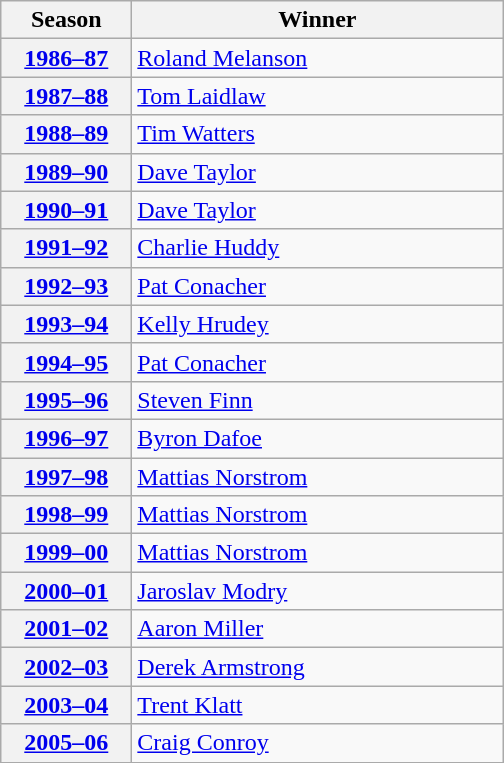<table class="wikitable">
<tr>
<th scope="col" style="width:5em">Season</th>
<th scope="col" style="width:15em">Winner</th>
</tr>
<tr>
<th scope="row"><a href='#'>1986–87</a></th>
<td><a href='#'>Roland Melanson</a></td>
</tr>
<tr>
<th scope="row"><a href='#'>1987–88</a></th>
<td><a href='#'>Tom Laidlaw</a></td>
</tr>
<tr>
<th scope="row"><a href='#'>1988–89</a></th>
<td><a href='#'>Tim Watters</a></td>
</tr>
<tr>
<th scope="row"><a href='#'>1989–90</a></th>
<td><a href='#'>Dave Taylor</a></td>
</tr>
<tr>
<th scope="row"><a href='#'>1990–91</a></th>
<td><a href='#'>Dave Taylor</a></td>
</tr>
<tr>
<th scope="row"><a href='#'>1991–92</a></th>
<td><a href='#'>Charlie Huddy</a></td>
</tr>
<tr>
<th scope="row"><a href='#'>1992–93</a></th>
<td><a href='#'>Pat Conacher</a></td>
</tr>
<tr>
<th scope="row"><a href='#'>1993–94</a></th>
<td><a href='#'>Kelly Hrudey</a></td>
</tr>
<tr>
<th scope="row"><a href='#'>1994–95</a></th>
<td><a href='#'>Pat Conacher</a></td>
</tr>
<tr>
<th scope="row"><a href='#'>1995–96</a></th>
<td><a href='#'>Steven Finn</a></td>
</tr>
<tr>
<th scope="row"><a href='#'>1996–97</a></th>
<td><a href='#'>Byron Dafoe</a></td>
</tr>
<tr>
<th scope="row"><a href='#'>1997–98</a></th>
<td><a href='#'>Mattias Norstrom</a></td>
</tr>
<tr>
<th scope="row"><a href='#'>1998–99</a></th>
<td><a href='#'>Mattias Norstrom</a></td>
</tr>
<tr>
<th scope="row"><a href='#'>1999–00</a></th>
<td><a href='#'>Mattias Norstrom</a></td>
</tr>
<tr>
<th scope="row"><a href='#'>2000–01</a></th>
<td><a href='#'>Jaroslav Modry</a></td>
</tr>
<tr>
<th scope="row"><a href='#'>2001–02</a></th>
<td><a href='#'>Aaron Miller</a></td>
</tr>
<tr>
<th scope="row"><a href='#'>2002–03</a></th>
<td><a href='#'>Derek Armstrong</a></td>
</tr>
<tr>
<th scope="row"><a href='#'>2003–04</a></th>
<td><a href='#'>Trent Klatt</a></td>
</tr>
<tr>
<th scope="row"><a href='#'>2005–06</a></th>
<td><a href='#'>Craig Conroy</a></td>
</tr>
</table>
